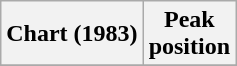<table class="wikitable">
<tr>
<th>Chart (1983)</th>
<th>Peak<br>position</th>
</tr>
<tr>
</tr>
</table>
